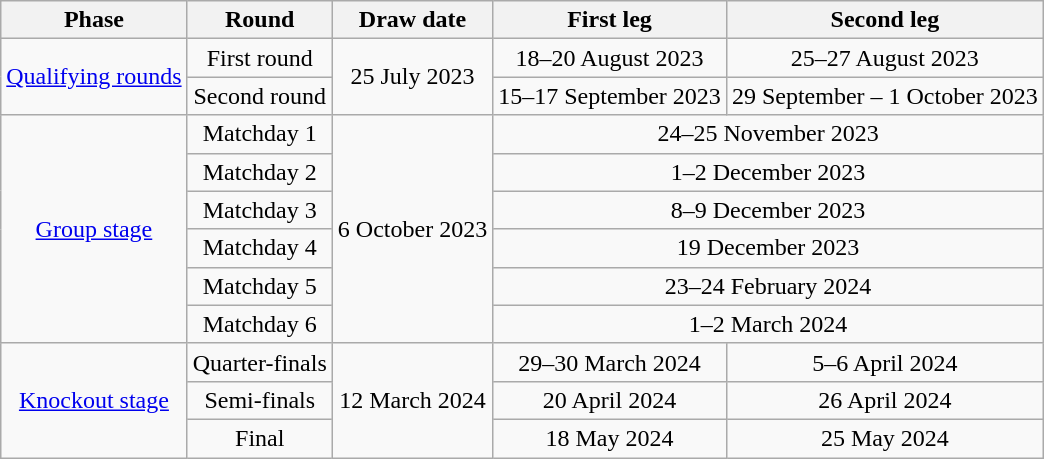<table class="wikitable" style="text-align:center">
<tr>
<th>Phase</th>
<th>Round</th>
<th>Draw date</th>
<th>First leg</th>
<th>Second leg</th>
</tr>
<tr>
<td rowspan=2><a href='#'>Qualifying rounds</a></td>
<td>First round</td>
<td rowspan=2>25 July 2023</td>
<td>18–20 August 2023</td>
<td>25–27 August 2023</td>
</tr>
<tr>
<td>Second round</td>
<td>15–17 September 2023</td>
<td>29 September – 1 October 2023</td>
</tr>
<tr>
<td rowspan=6><a href='#'>Group stage</a></td>
<td>Matchday 1</td>
<td rowspan=6>6 October 2023</td>
<td colspan=2>24–25 November 2023</td>
</tr>
<tr>
<td>Matchday 2</td>
<td colspan=2>1–2 December 2023</td>
</tr>
<tr>
<td>Matchday 3</td>
<td colspan=2>8–9 December 2023</td>
</tr>
<tr>
<td>Matchday 4</td>
<td colspan=2>19 December 2023</td>
</tr>
<tr>
<td>Matchday 5</td>
<td colspan=2>23–24 February 2024</td>
</tr>
<tr>
<td>Matchday 6</td>
<td colspan=2>1–2 March 2024</td>
</tr>
<tr>
<td rowspan=3><a href='#'>Knockout stage</a></td>
<td>Quarter-finals</td>
<td rowspan=3>12 March 2024</td>
<td>29–30 March 2024</td>
<td>5–6 April 2024</td>
</tr>
<tr>
<td>Semi-finals</td>
<td>20 April 2024</td>
<td>26 April 2024</td>
</tr>
<tr>
<td>Final</td>
<td>18 May 2024</td>
<td>25 May 2024</td>
</tr>
</table>
